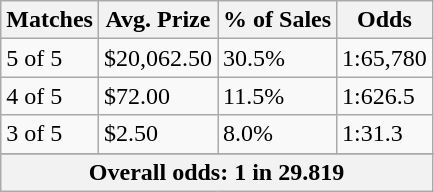<table class="wikitable">
<tr>
<th>Matches</th>
<th>Avg. Prize</th>
<th>% of Sales</th>
<th>Odds</th>
</tr>
<tr>
<td>5 of 5</td>
<td>$20,062.50</td>
<td>30.5%</td>
<td>1:65,780</td>
</tr>
<tr>
<td>4 of 5</td>
<td>$72.00</td>
<td>11.5%</td>
<td>1:626.5</td>
</tr>
<tr>
<td>3 of 5</td>
<td>$2.50</td>
<td>8.0%</td>
<td>1:31.3</td>
</tr>
<tr>
</tr>
<tr>
<th colspan="4">Overall odds: 1 in 29.819</th>
</tr>
</table>
